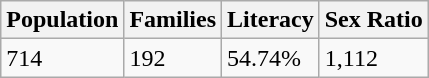<table class="wikitable">
<tr>
<th>Population</th>
<th>Families</th>
<th>Literacy</th>
<th>Sex Ratio</th>
</tr>
<tr>
<td>714</td>
<td>192</td>
<td>54.74%</td>
<td>1,112</td>
</tr>
</table>
